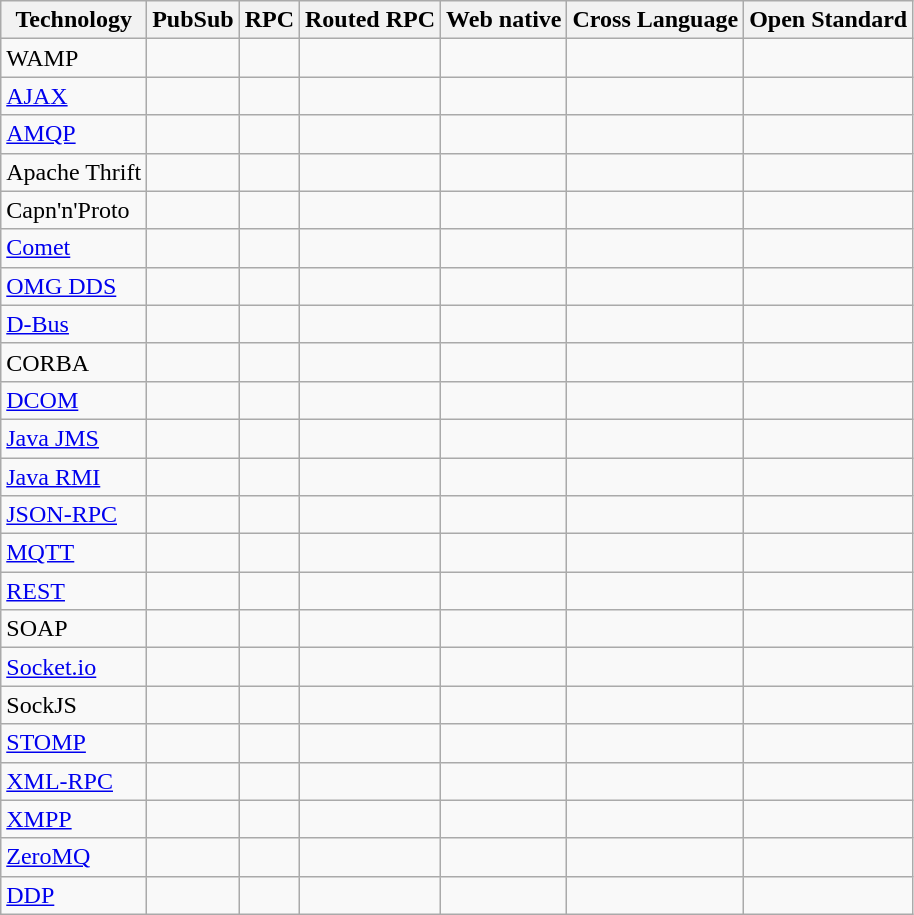<table class="wikitable sortable">
<tr>
<th>Technology</th>
<th>PubSub</th>
<th>RPC</th>
<th>Routed RPC</th>
<th>Web native</th>
<th>Cross Language</th>
<th>Open Standard</th>
</tr>
<tr>
<td>WAMP</td>
<td></td>
<td></td>
<td></td>
<td></td>
<td></td>
<td></td>
</tr>
<tr>
<td><a href='#'>AJAX</a></td>
<td></td>
<td></td>
<td></td>
<td></td>
<td></td>
<td></td>
</tr>
<tr>
<td><a href='#'>AMQP</a></td>
<td></td>
<td></td>
<td></td>
<td></td>
<td></td>
<td></td>
</tr>
<tr>
<td>Apache Thrift</td>
<td></td>
<td></td>
<td></td>
<td></td>
<td></td>
<td></td>
</tr>
<tr>
<td>Capn'n'Proto</td>
<td></td>
<td></td>
<td></td>
<td></td>
<td></td>
<td></td>
</tr>
<tr>
<td><a href='#'>Comet</a></td>
<td></td>
<td></td>
<td></td>
<td></td>
<td></td>
<td></td>
</tr>
<tr>
<td><a href='#'>OMG DDS</a></td>
<td></td>
<td></td>
<td></td>
<td></td>
<td></td>
<td></td>
</tr>
<tr>
<td><a href='#'>D-Bus</a></td>
<td></td>
<td></td>
<td></td>
<td></td>
<td></td>
<td></td>
</tr>
<tr>
<td>CORBA</td>
<td></td>
<td></td>
<td></td>
<td></td>
<td></td>
<td></td>
</tr>
<tr>
<td><a href='#'>DCOM</a></td>
<td></td>
<td></td>
<td></td>
<td></td>
<td></td>
<td></td>
</tr>
<tr>
<td><a href='#'>Java JMS</a></td>
<td></td>
<td></td>
<td></td>
<td></td>
<td></td>
<td></td>
</tr>
<tr>
<td><a href='#'>Java RMI</a></td>
<td></td>
<td></td>
<td></td>
<td></td>
<td></td>
<td></td>
</tr>
<tr>
<td><a href='#'>JSON-RPC</a></td>
<td></td>
<td></td>
<td></td>
<td></td>
<td></td>
<td></td>
</tr>
<tr>
<td><a href='#'>MQTT</a></td>
<td></td>
<td></td>
<td></td>
<td></td>
<td></td>
<td></td>
</tr>
<tr>
<td><a href='#'>REST</a></td>
<td></td>
<td></td>
<td></td>
<td></td>
<td></td>
<td></td>
</tr>
<tr>
<td>SOAP</td>
<td></td>
<td></td>
<td></td>
<td></td>
<td></td>
<td></td>
</tr>
<tr>
<td><a href='#'>Socket.io</a></td>
<td></td>
<td></td>
<td></td>
<td></td>
<td></td>
<td></td>
</tr>
<tr>
<td>SockJS</td>
<td></td>
<td></td>
<td></td>
<td></td>
<td></td>
<td></td>
</tr>
<tr>
<td><a href='#'>STOMP</a></td>
<td></td>
<td></td>
<td></td>
<td></td>
<td></td>
<td></td>
</tr>
<tr>
<td><a href='#'>XML-RPC</a></td>
<td></td>
<td></td>
<td></td>
<td></td>
<td></td>
<td></td>
</tr>
<tr>
<td><a href='#'>XMPP</a></td>
<td></td>
<td></td>
<td></td>
<td></td>
<td></td>
<td></td>
</tr>
<tr>
<td><a href='#'>ZeroMQ</a></td>
<td></td>
<td></td>
<td></td>
<td></td>
<td></td>
<td></td>
</tr>
<tr>
<td><a href='#'>DDP</a></td>
<td></td>
<td></td>
<td></td>
<td></td>
<td></td>
<td></td>
</tr>
</table>
